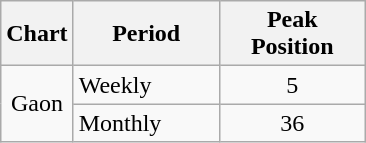<table class="wikitable">
<tr>
<th width="40">Chart</th>
<th width="90">Period</th>
<th width="90">Peak Position</th>
</tr>
<tr>
<td align="center" rowspan="2">Gaon</td>
<td>Weekly</td>
<td align="center">5</td>
</tr>
<tr>
<td>Monthly</td>
<td align="center">36</td>
</tr>
</table>
